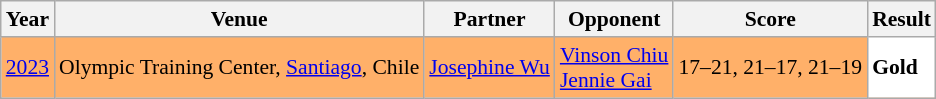<table class="sortable wikitable" style="font-size: 90%;">
<tr>
<th>Year</th>
<th>Venue</th>
<th>Partner</th>
<th>Opponent</th>
<th>Score</th>
<th>Result</th>
</tr>
<tr style="background:#FFB069">
<td align="center"><a href='#'>2023</a></td>
<td align="left">Olympic Training Center, <a href='#'>Santiago</a>, Chile</td>
<td align="left"> <a href='#'>Josephine Wu</a></td>
<td align="left"> <a href='#'>Vinson Chiu</a><br> <a href='#'>Jennie Gai</a></td>
<td align="left">17–21, 21–17, 21–19</td>
<td style="text-align:left; background:white"> <strong>Gold</strong></td>
</tr>
</table>
